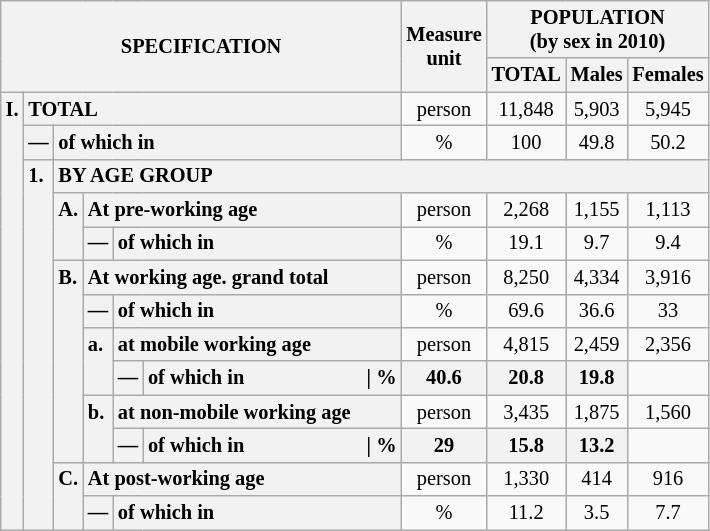<table class="wikitable" style="font-size:85%; text-align:center">
<tr>
<th rowspan="2" colspan="6">SPECIFICATION</th>
<th rowspan="2">Measure<br> unit</th>
<th colspan="3" rowspan="1">POPULATION<br> (by sex in 2010)</th>
</tr>
<tr>
<th>TOTAL</th>
<th>Males</th>
<th>Females</th>
</tr>
<tr>
<th style="text-align:left" valign="top" rowspan="13">I.</th>
<th style="text-align:left" colspan="5">TOTAL</th>
<td>person</td>
<td>11,848</td>
<td>5,903</td>
<td>5,945</td>
</tr>
<tr>
<th style="text-align:left" valign="top">—</th>
<th style="text-align:left" colspan="4">of which in</th>
<td>%</td>
<td>100</td>
<td>49.8</td>
<td>50.2</td>
</tr>
<tr>
<th style="text-align:left" valign="top" rowspan="11">1.</th>
<th style="text-align:left" colspan="19">BY AGE GROUP</th>
</tr>
<tr>
<th style="text-align:left" valign="top" rowspan="2">A.</th>
<th style="text-align:left" colspan="3">At pre-working age</th>
<td>person</td>
<td>2,268</td>
<td>1,155</td>
<td>1,113</td>
</tr>
<tr>
<th style="text-align:left" valign="top">—</th>
<th style="text-align:left" valign="top" colspan="2">of which in</th>
<td>%</td>
<td>19.1</td>
<td>9.7</td>
<td>9.4</td>
</tr>
<tr>
<th style="text-align:left" valign="top" rowspan="6">B.</th>
<th style="text-align:left" colspan="3">At working age. grand total</th>
<td>person</td>
<td>8,250</td>
<td>4,334</td>
<td>3,916</td>
</tr>
<tr>
<th style="text-align:left" valign="top">—</th>
<th style="text-align:left" valign="top" colspan="2">of which in</th>
<td>%</td>
<td>69.6</td>
<td>36.6</td>
<td>33</td>
</tr>
<tr>
<th style="text-align:left" valign="top" rowspan="2">a.</th>
<th style="text-align:left" colspan="2">at mobile working age</th>
<td>person</td>
<td>4,815</td>
<td>2,459</td>
<td>2,356</td>
</tr>
<tr>
<th style="text-align:left" valign="top">—</th>
<th style="text-align:left" valign="top" colspan="1">of which in                        | %</th>
<th>40.6</th>
<th>20.8</th>
<th>19.8</th>
</tr>
<tr>
<th style="text-align:left" valign="top" rowspan="2">b.</th>
<th style="text-align:left" colspan="2">at non-mobile working age</th>
<td>person</td>
<td>3,435</td>
<td>1,875</td>
<td>1,560</td>
</tr>
<tr>
<th style="text-align:left" valign="top">—</th>
<th style="text-align:left" valign="top" colspan="1">of which in                        | %</th>
<th>29</th>
<th>15.8</th>
<th>13.2</th>
</tr>
<tr>
<th style="text-align:left" valign="top" rowspan="2">C.</th>
<th style="text-align:left" colspan="3">At post-working age</th>
<td>person</td>
<td>1,330</td>
<td>414</td>
<td>916</td>
</tr>
<tr>
<th style="text-align:left" valign="top">—</th>
<th style="text-align:left" valign="top" colspan="2">of which in</th>
<td>%</td>
<td>11.2</td>
<td>3.5</td>
<td>7.7</td>
</tr>
</table>
